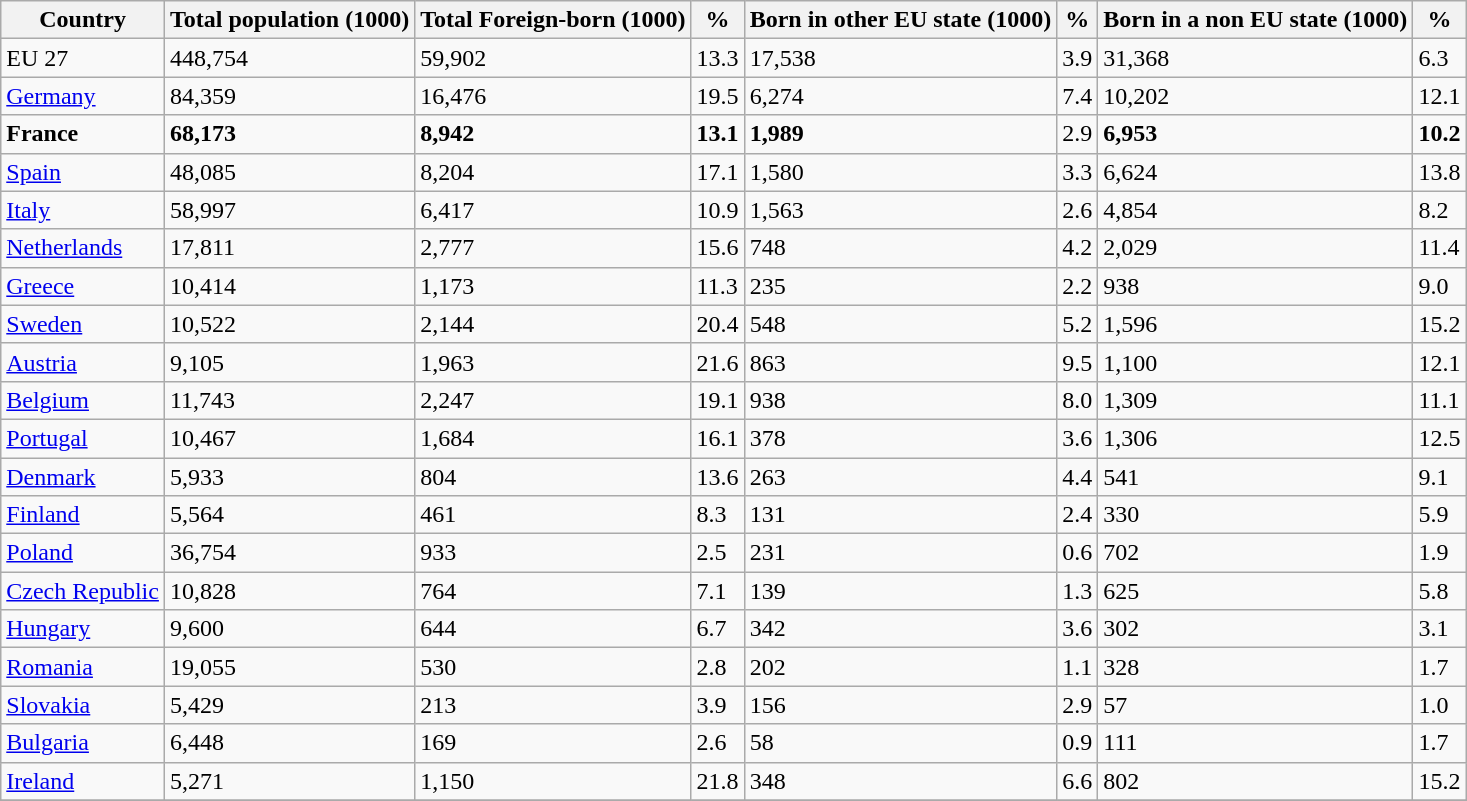<table class="wikitable sortable">
<tr>
<th>Country</th>
<th>Total population (1000)</th>
<th>Total Foreign-born (1000)</th>
<th>%</th>
<th>Born in other EU state (1000)</th>
<th>%</th>
<th>Born in a non EU state (1000)</th>
<th>%</th>
</tr>
<tr>
<td>EU 27</td>
<td>448,754</td>
<td>59,902</td>
<td>13.3</td>
<td>17,538</td>
<td>3.9</td>
<td>31,368</td>
<td>6.3</td>
</tr>
<tr>
<td><a href='#'>Germany</a></td>
<td>84,359</td>
<td>16,476</td>
<td>19.5</td>
<td>6,274</td>
<td>7.4</td>
<td>10,202</td>
<td>12.1</td>
</tr>
<tr>
<td><strong>France</strong></td>
<td><strong>68,173</strong></td>
<td><strong>8,942</strong></td>
<td><strong>13.1</strong></td>
<td><strong>1,989</strong></td>
<td>2.9</td>
<td><strong>6,953</strong></td>
<td><strong>10.2</strong></td>
</tr>
<tr>
<td><a href='#'>Spain</a></td>
<td>48,085</td>
<td>8,204</td>
<td>17.1</td>
<td>1,580</td>
<td>3.3</td>
<td>6,624</td>
<td>13.8</td>
</tr>
<tr>
<td><a href='#'>Italy</a></td>
<td>58,997</td>
<td>6,417</td>
<td>10.9</td>
<td>1,563</td>
<td>2.6</td>
<td>4,854</td>
<td>8.2</td>
</tr>
<tr>
<td><a href='#'>Netherlands</a></td>
<td>17,811</td>
<td>2,777</td>
<td>15.6</td>
<td>748</td>
<td>4.2</td>
<td>2,029</td>
<td>11.4</td>
</tr>
<tr>
<td><a href='#'>Greece</a></td>
<td>10,414</td>
<td>1,173</td>
<td>11.3</td>
<td>235</td>
<td>2.2</td>
<td>938</td>
<td>9.0</td>
</tr>
<tr>
<td><a href='#'>Sweden</a></td>
<td>10,522</td>
<td>2,144</td>
<td>20.4</td>
<td>548</td>
<td>5.2</td>
<td>1,596</td>
<td>15.2</td>
</tr>
<tr>
<td><a href='#'>Austria</a></td>
<td>9,105</td>
<td>1,963</td>
<td>21.6</td>
<td>863</td>
<td>9.5</td>
<td>1,100</td>
<td>12.1</td>
</tr>
<tr>
<td><a href='#'>Belgium</a></td>
<td>11,743</td>
<td>2,247</td>
<td>19.1</td>
<td>938</td>
<td>8.0</td>
<td>1,309</td>
<td>11.1</td>
</tr>
<tr>
<td><a href='#'>Portugal</a></td>
<td>10,467</td>
<td>1,684</td>
<td>16.1</td>
<td>378</td>
<td>3.6</td>
<td>1,306</td>
<td>12.5</td>
</tr>
<tr>
<td><a href='#'>Denmark</a></td>
<td>5,933</td>
<td>804</td>
<td>13.6</td>
<td>263</td>
<td>4.4</td>
<td>541</td>
<td>9.1</td>
</tr>
<tr>
<td><a href='#'>Finland</a></td>
<td>5,564</td>
<td>461</td>
<td>8.3</td>
<td>131</td>
<td>2.4</td>
<td>330</td>
<td>5.9</td>
</tr>
<tr>
<td><a href='#'>Poland</a></td>
<td>36,754</td>
<td>933</td>
<td>2.5</td>
<td>231</td>
<td>0.6</td>
<td>702</td>
<td>1.9</td>
</tr>
<tr>
<td><a href='#'>Czech Republic</a></td>
<td>10,828</td>
<td>764</td>
<td>7.1</td>
<td>139</td>
<td>1.3</td>
<td>625</td>
<td>5.8</td>
</tr>
<tr>
<td><a href='#'>Hungary</a></td>
<td>9,600</td>
<td>644</td>
<td>6.7</td>
<td>342</td>
<td>3.6</td>
<td>302</td>
<td>3.1</td>
</tr>
<tr>
<td><a href='#'>Romania</a></td>
<td>19,055</td>
<td>530</td>
<td>2.8</td>
<td>202</td>
<td>1.1</td>
<td>328</td>
<td>1.7</td>
</tr>
<tr>
<td><a href='#'>Slovakia</a></td>
<td>5,429</td>
<td>213</td>
<td>3.9</td>
<td>156</td>
<td>2.9</td>
<td>57</td>
<td>1.0</td>
</tr>
<tr>
<td><a href='#'>Bulgaria</a></td>
<td>6,448</td>
<td>169</td>
<td>2.6</td>
<td>58</td>
<td>0.9</td>
<td>111</td>
<td>1.7</td>
</tr>
<tr>
<td><a href='#'>Ireland</a></td>
<td>5,271</td>
<td>1,150</td>
<td>21.8</td>
<td>348</td>
<td>6.6</td>
<td>802</td>
<td>15.2</td>
</tr>
<tr>
</tr>
</table>
